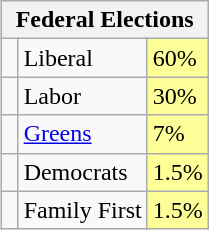<table class="wikitable" style="float:right; margin-left:1em">
<tr>
<th colspan = 3>Federal Elections<small></small></th>
</tr>
<tr>
<td> </td>
<td>Liberal</td>
<td bgcolor="FFFF99">60%</td>
</tr>
<tr>
<td> </td>
<td>Labor</td>
<td bgcolor="FFFF99">30%</td>
</tr>
<tr>
<td> </td>
<td><a href='#'>Greens</a></td>
<td bgcolor="FFFF99">7%</td>
</tr>
<tr>
<td> </td>
<td>Democrats</td>
<td bgcolor="FFFF99">1.5%</td>
</tr>
<tr>
<td> </td>
<td>Family First</td>
<td bgcolor="FFFF99">1.5%</td>
</tr>
</table>
